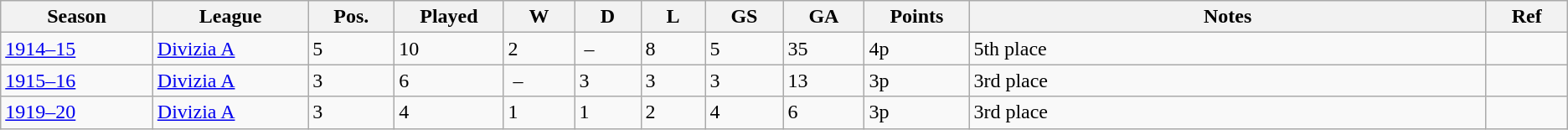<table class="wikitable">
<tr>
<th style="width:2%;">Season</th>
<th style="width:2%;">League</th>
<th style="width:1%;">Pos.</th>
<th style="width:1%;">Played</th>
<th style="width:1%;">W</th>
<th style="width:1%;">D</th>
<th style="width:1%;">L</th>
<th style="width:1%;">GS</th>
<th style="width:1%;">GA</th>
<th style="width:1%;">Points</th>
<th style="width:9%;">Notes</th>
<th style="width:1%;">Ref</th>
</tr>
<tr>
<td><a href='#'>1914–15</a></td>
<td><a href='#'>Divizia A</a></td>
<td>5</td>
<td>10</td>
<td>2</td>
<td> –</td>
<td>8</td>
<td>5</td>
<td>35</td>
<td>4p</td>
<td>5th place</td>
<td></td>
</tr>
<tr>
<td><a href='#'>1915–16</a></td>
<td><a href='#'>Divizia A</a></td>
<td>3</td>
<td>6</td>
<td> –</td>
<td>3</td>
<td>3</td>
<td>3</td>
<td>13</td>
<td>3p</td>
<td>3rd place</td>
<td></td>
</tr>
<tr>
<td><a href='#'>1919–20</a></td>
<td><a href='#'>Divizia A</a></td>
<td>3</td>
<td>4</td>
<td>1</td>
<td>1</td>
<td>2</td>
<td>4</td>
<td>6</td>
<td>3p</td>
<td>3rd place</td>
<td></td>
</tr>
</table>
